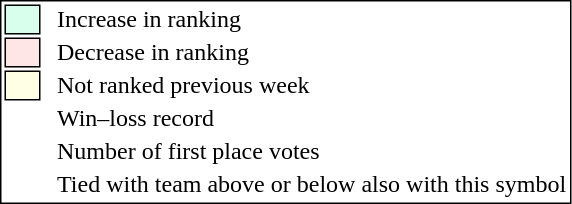<table style="border:1px solid black;">
<tr>
<td style="background:#D8FFEB; width:20px; border:1px solid black;"></td>
<td> </td>
<td>Increase in ranking</td>
</tr>
<tr>
<td style="background:#FFE6E6; width:20px; border:1px solid black;"></td>
<td> </td>
<td>Decrease in ranking</td>
</tr>
<tr>
<td style="background:#FFFFE6; width:20px; border:1px solid black;"></td>
<td> </td>
<td>Not ranked previous week</td>
</tr>
<tr>
<td></td>
<td> </td>
<td>Win–loss record</td>
</tr>
<tr>
<td></td>
<td> </td>
<td>Number of first place votes</td>
</tr>
<tr>
<td></td>
<td></td>
<td>Tied with team above or below also with this symbol</td>
</tr>
</table>
